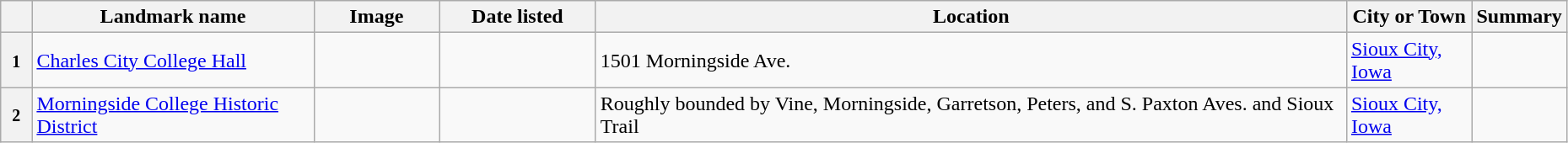<table class="wikitable sortable" style="width:98%">
<tr>
<th width = 2% ></th>
<th width = 18% ><strong>Landmark name</strong></th>
<th width = 8% class="unsortable" ><strong>Image</strong></th>
<th width = 10% ><strong>Date listed</strong></th>
<th><strong>Location</strong></th>
<th width = 8% ><strong>City or Town</strong></th>
<th class="unsortable" ><strong>Summary</strong></th>
</tr>
<tr>
<th><small>1</small></th>
<td><a href='#'>Charles City College Hall</a></td>
<td></td>
<td></td>
<td>1501 Morningside Ave.<br><small></small></td>
<td><a href='#'>Sioux City, Iowa</a></td>
<td></td>
</tr>
<tr>
<th><small>2</small></th>
<td><a href='#'>Morningside College Historic District</a></td>
<td></td>
<td></td>
<td>Roughly bounded by Vine, Morningside, Garretson, Peters, and S. Paxton Aves. and Sioux Trail<br><small></small></td>
<td><a href='#'>Sioux City, Iowa</a></td>
<td></td>
</tr>
</table>
